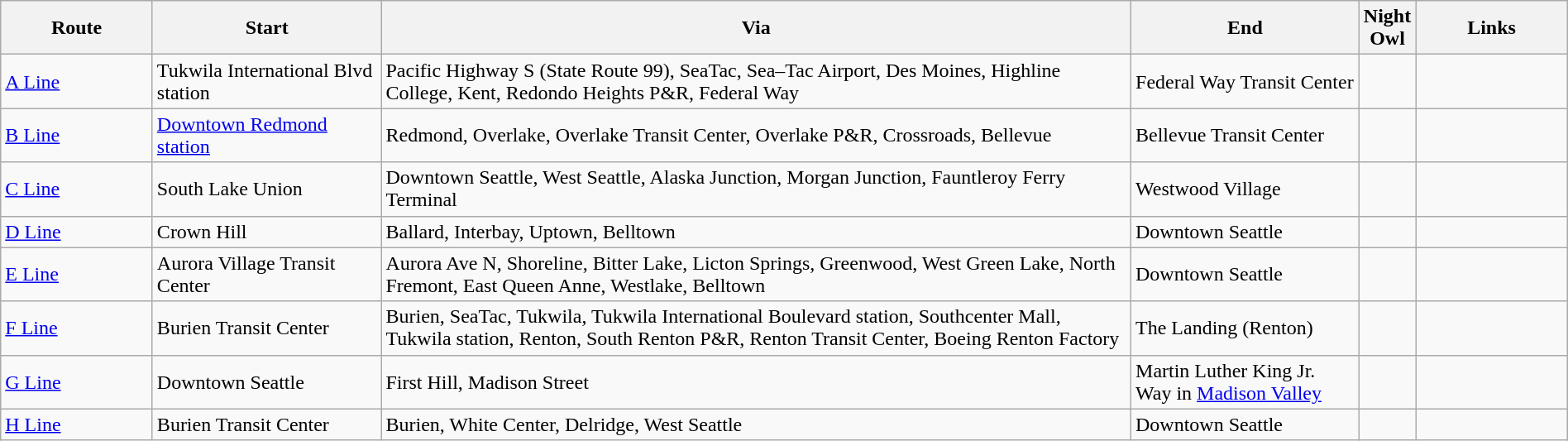<table class="sortable wikitable" width=100%>
<tr>
<th width=10%><strong>Route</strong></th>
<th width=15%><strong>Start</strong></th>
<th width=50%><strong>Via</strong></th>
<th width=15%><strong>End</strong></th>
<th>Night Owl</th>
<th width=10%><strong>Links</strong></th>
</tr>
<tr>
<td><a href='#'>A Line</a></td>
<td>Tukwila International Blvd station</td>
<td>Pacific Highway S (State Route 99), SeaTac, Sea–Tac Airport, Des Moines, Highline College, Kent, Redondo Heights P&R, Federal Way</td>
<td>Federal Way Transit Center</td>
<td></td>
<td><br></td>
</tr>
<tr>
<td><a href='#'>B Line</a></td>
<td><a href='#'>Downtown Redmond station</a></td>
<td>Redmond, Overlake, Overlake Transit Center, Overlake P&R, Crossroads, Bellevue</td>
<td>Bellevue Transit Center</td>
<td></td>
<td><br></td>
</tr>
<tr>
<td><a href='#'>C Line</a></td>
<td>South Lake Union</td>
<td>Downtown Seattle, West Seattle, Alaska Junction, Morgan Junction, Fauntleroy Ferry Terminal</td>
<td>Westwood Village</td>
<td></td>
<td><br></td>
</tr>
<tr>
<td><a href='#'>D Line</a></td>
<td>Crown Hill</td>
<td>Ballard, Interbay, Uptown, Belltown</td>
<td>Downtown Seattle</td>
<td></td>
<td><br></td>
</tr>
<tr>
<td><a href='#'>E Line</a></td>
<td>Aurora Village Transit Center</td>
<td>Aurora Ave N, Shoreline, Bitter Lake, Licton Springs, Greenwood, West Green Lake, North Fremont, East Queen Anne, Westlake, Belltown</td>
<td>Downtown Seattle</td>
<td></td>
<td><br></td>
</tr>
<tr>
<td><a href='#'>F Line</a></td>
<td>Burien Transit Center</td>
<td>Burien, SeaTac, Tukwila, Tukwila International Boulevard station, Southcenter Mall, Tukwila station, Renton, South Renton P&R, Renton Transit Center, Boeing Renton Factory</td>
<td>The Landing (Renton)</td>
<td></td>
<td><br></td>
</tr>
<tr>
<td><a href='#'>G Line</a></td>
<td>Downtown Seattle</td>
<td>First Hill, Madison Street</td>
<td>Martin Luther King Jr. Way in <a href='#'>Madison Valley</a></td>
<td></td>
<td></td>
</tr>
<tr>
<td><a href='#'>H Line</a></td>
<td>Burien Transit Center</td>
<td>Burien, White Center, Delridge, West Seattle</td>
<td>Downtown Seattle</td>
<td></td>
<td><br></td>
</tr>
</table>
